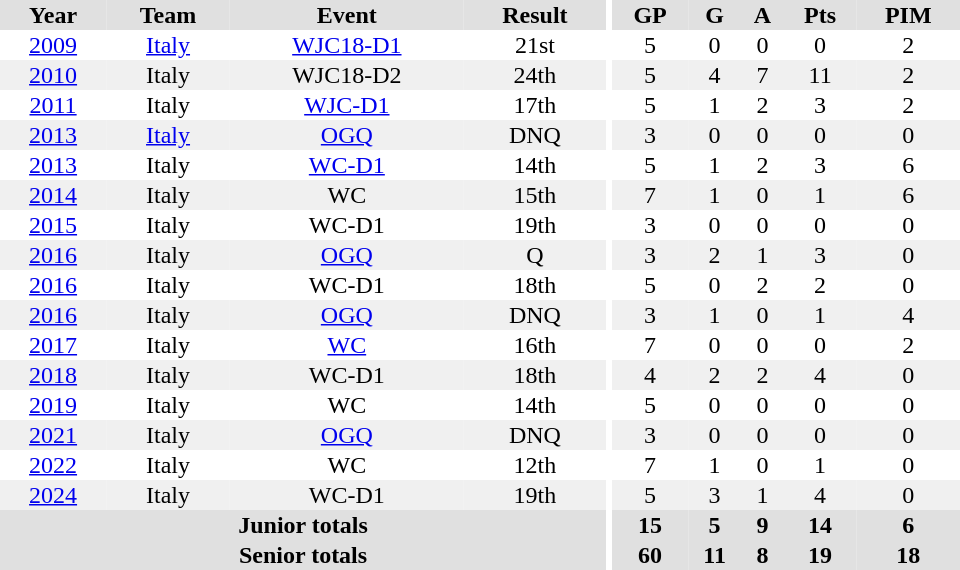<table border="0" cellpadding="1" cellspacing="0" ID="Table3" style="text-align:center; width:40em">
<tr ALIGN="center" bgcolor="#e0e0e0">
<th>Year</th>
<th>Team</th>
<th>Event</th>
<th>Result</th>
<th rowspan="99" bgcolor="#ffffff"></th>
<th>GP</th>
<th>G</th>
<th>A</th>
<th>Pts</th>
<th>PIM</th>
</tr>
<tr>
<td><a href='#'>2009</a></td>
<td><a href='#'>Italy</a></td>
<td><a href='#'>WJC18-D1</a></td>
<td>21st</td>
<td>5</td>
<td>0</td>
<td>0</td>
<td>0</td>
<td>2</td>
</tr>
<tr bgcolor="#f0f0f0">
<td><a href='#'>2010</a></td>
<td>Italy</td>
<td>WJC18-D2</td>
<td>24th</td>
<td>5</td>
<td>4</td>
<td>7</td>
<td>11</td>
<td>2</td>
</tr>
<tr>
<td><a href='#'>2011</a></td>
<td>Italy</td>
<td><a href='#'>WJC-D1</a></td>
<td>17th</td>
<td>5</td>
<td>1</td>
<td>2</td>
<td>3</td>
<td>2</td>
</tr>
<tr bgcolor="#f0f0f0">
<td><a href='#'>2013</a></td>
<td><a href='#'>Italy</a></td>
<td><a href='#'>OGQ</a></td>
<td>DNQ</td>
<td>3</td>
<td>0</td>
<td>0</td>
<td>0</td>
<td>0</td>
</tr>
<tr>
<td><a href='#'>2013</a></td>
<td>Italy</td>
<td><a href='#'>WC-D1</a></td>
<td>14th</td>
<td>5</td>
<td>1</td>
<td>2</td>
<td>3</td>
<td>6</td>
</tr>
<tr bgcolor="#f0f0f0">
<td><a href='#'>2014</a></td>
<td>Italy</td>
<td>WC</td>
<td>15th</td>
<td>7</td>
<td>1</td>
<td>0</td>
<td>1</td>
<td>6</td>
</tr>
<tr>
<td><a href='#'>2015</a></td>
<td>Italy</td>
<td>WC-D1</td>
<td>19th</td>
<td>3</td>
<td>0</td>
<td>0</td>
<td>0</td>
<td>0</td>
</tr>
<tr bgcolor="#f0f0f0">
<td><a href='#'>2016</a></td>
<td>Italy</td>
<td><a href='#'>OGQ</a></td>
<td>Q</td>
<td>3</td>
<td>2</td>
<td>1</td>
<td>3</td>
<td>0</td>
</tr>
<tr>
<td><a href='#'>2016</a></td>
<td>Italy</td>
<td>WC-D1</td>
<td>18th</td>
<td>5</td>
<td>0</td>
<td>2</td>
<td>2</td>
<td>0</td>
</tr>
<tr bgcolor="#f0f0f0">
<td><a href='#'>2016</a></td>
<td>Italy</td>
<td><a href='#'>OGQ</a></td>
<td>DNQ</td>
<td>3</td>
<td>1</td>
<td>0</td>
<td>1</td>
<td>4</td>
</tr>
<tr>
<td><a href='#'>2017</a></td>
<td>Italy</td>
<td><a href='#'>WC</a></td>
<td>16th</td>
<td>7</td>
<td>0</td>
<td>0</td>
<td>0</td>
<td>2</td>
</tr>
<tr bgcolor="#f0f0f0">
<td><a href='#'>2018</a></td>
<td>Italy</td>
<td>WC-D1</td>
<td>18th</td>
<td>4</td>
<td>2</td>
<td>2</td>
<td>4</td>
<td>0</td>
</tr>
<tr>
<td><a href='#'>2019</a></td>
<td>Italy</td>
<td>WC</td>
<td>14th</td>
<td>5</td>
<td>0</td>
<td>0</td>
<td>0</td>
<td>0</td>
</tr>
<tr bgcolor="#f0f0f0">
<td><a href='#'>2021</a></td>
<td>Italy</td>
<td><a href='#'>OGQ</a></td>
<td>DNQ</td>
<td>3</td>
<td>0</td>
<td>0</td>
<td>0</td>
<td>0</td>
</tr>
<tr>
<td><a href='#'>2022</a></td>
<td>Italy</td>
<td>WC</td>
<td>12th</td>
<td>7</td>
<td>1</td>
<td>0</td>
<td>1</td>
<td>0</td>
</tr>
<tr bgcolor="#f0f0f0">
<td><a href='#'>2024</a></td>
<td>Italy</td>
<td>WC-D1</td>
<td>19th</td>
<td>5</td>
<td>3</td>
<td>1</td>
<td>4</td>
<td>0</td>
</tr>
<tr bgcolor="#e0e0e0">
<th colspan="4">Junior totals</th>
<th>15</th>
<th>5</th>
<th>9</th>
<th>14</th>
<th>6</th>
</tr>
<tr bgcolor="#e0e0e0">
<th colspan="4">Senior totals</th>
<th>60</th>
<th>11</th>
<th>8</th>
<th>19</th>
<th>18</th>
</tr>
</table>
